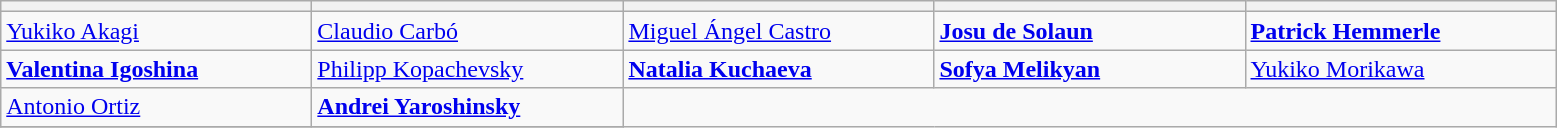<table class="wikitable">
<tr>
<th width=200px></th>
<th width=200px></th>
<th width=200px></th>
<th width=200px></th>
<th width=200px></th>
</tr>
<tr>
<td> <a href='#'>Yukiko Akagi</a></td>
<td> <a href='#'>Claudio Carbó</a></td>
<td> <a href='#'>Miguel Ángel Castro</a></td>
<td> <strong><a href='#'>Josu de Solaun</a></strong></td>
<td> <strong><a href='#'>Patrick Hemmerle</a></strong></td>
</tr>
<tr>
<td> <strong><a href='#'>Valentina Igoshina</a></strong></td>
<td> <a href='#'>Philipp Kopachevsky</a></td>
<td> <strong><a href='#'>Natalia Kuchaeva</a></strong></td>
<td> <strong><a href='#'>Sofya Melikyan</a></strong></td>
<td> <a href='#'>Yukiko Morikawa</a></td>
</tr>
<tr>
<td> <a href='#'>Antonio Ortiz</a></td>
<td> <strong><a href='#'>Andrei Yaroshinsky</a></strong></td>
</tr>
<tr>
</tr>
</table>
